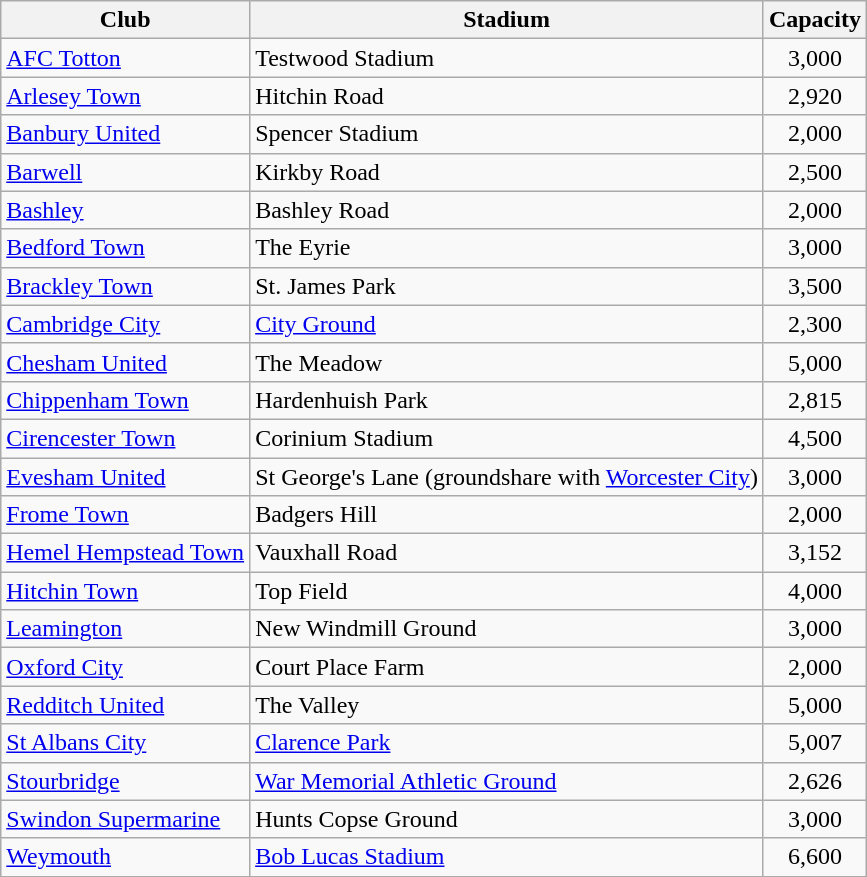<table class="wikitable sortable">
<tr>
<th>Club</th>
<th>Stadium</th>
<th>Capacity</th>
</tr>
<tr>
<td><a href='#'>AFC Totton</a></td>
<td>Testwood Stadium</td>
<td align="center">3,000</td>
</tr>
<tr>
<td><a href='#'>Arlesey Town</a></td>
<td>Hitchin Road</td>
<td align="center">2,920</td>
</tr>
<tr>
<td><a href='#'>Banbury United</a></td>
<td>Spencer Stadium</td>
<td align="center">2,000</td>
</tr>
<tr>
<td><a href='#'>Barwell</a></td>
<td>Kirkby Road</td>
<td align="center">2,500</td>
</tr>
<tr>
<td><a href='#'>Bashley</a></td>
<td>Bashley Road</td>
<td align="center">2,000</td>
</tr>
<tr>
<td><a href='#'>Bedford Town</a></td>
<td>The Eyrie</td>
<td align="center">3,000</td>
</tr>
<tr>
<td><a href='#'>Brackley Town</a></td>
<td>St. James Park</td>
<td align="center">3,500</td>
</tr>
<tr>
<td><a href='#'>Cambridge City</a></td>
<td><a href='#'>City Ground</a></td>
<td align="center">2,300</td>
</tr>
<tr>
<td><a href='#'>Chesham United</a></td>
<td>The Meadow</td>
<td align="center">5,000</td>
</tr>
<tr>
<td><a href='#'>Chippenham Town</a></td>
<td>Hardenhuish Park</td>
<td align="center">2,815</td>
</tr>
<tr>
<td><a href='#'>Cirencester Town</a></td>
<td>Corinium Stadium</td>
<td align="center">4,500</td>
</tr>
<tr>
<td><a href='#'>Evesham United</a></td>
<td>St George's Lane (groundshare with <a href='#'>Worcester City</a>)</td>
<td align="center">3,000</td>
</tr>
<tr>
<td><a href='#'>Frome Town</a></td>
<td>Badgers Hill</td>
<td align="center">2,000</td>
</tr>
<tr>
<td><a href='#'>Hemel Hempstead Town</a></td>
<td>Vauxhall Road</td>
<td align="center">3,152</td>
</tr>
<tr>
<td><a href='#'>Hitchin Town</a></td>
<td>Top Field</td>
<td align="center">4,000</td>
</tr>
<tr>
<td><a href='#'>Leamington</a></td>
<td>New Windmill Ground</td>
<td align="center">3,000</td>
</tr>
<tr>
<td><a href='#'>Oxford City</a></td>
<td>Court Place Farm</td>
<td align="center">2,000</td>
</tr>
<tr>
<td><a href='#'>Redditch United</a></td>
<td>The Valley</td>
<td align="center">5,000</td>
</tr>
<tr>
<td><a href='#'>St Albans City</a></td>
<td><a href='#'>Clarence Park</a></td>
<td align="center">5,007</td>
</tr>
<tr>
<td><a href='#'>Stourbridge</a></td>
<td><a href='#'>War Memorial Athletic Ground</a></td>
<td align="center">2,626</td>
</tr>
<tr>
<td><a href='#'>Swindon Supermarine</a></td>
<td>Hunts Copse Ground</td>
<td align="center">3,000</td>
</tr>
<tr>
<td><a href='#'>Weymouth</a></td>
<td><a href='#'>Bob Lucas Stadium</a></td>
<td align="center">6,600</td>
</tr>
<tr>
</tr>
</table>
